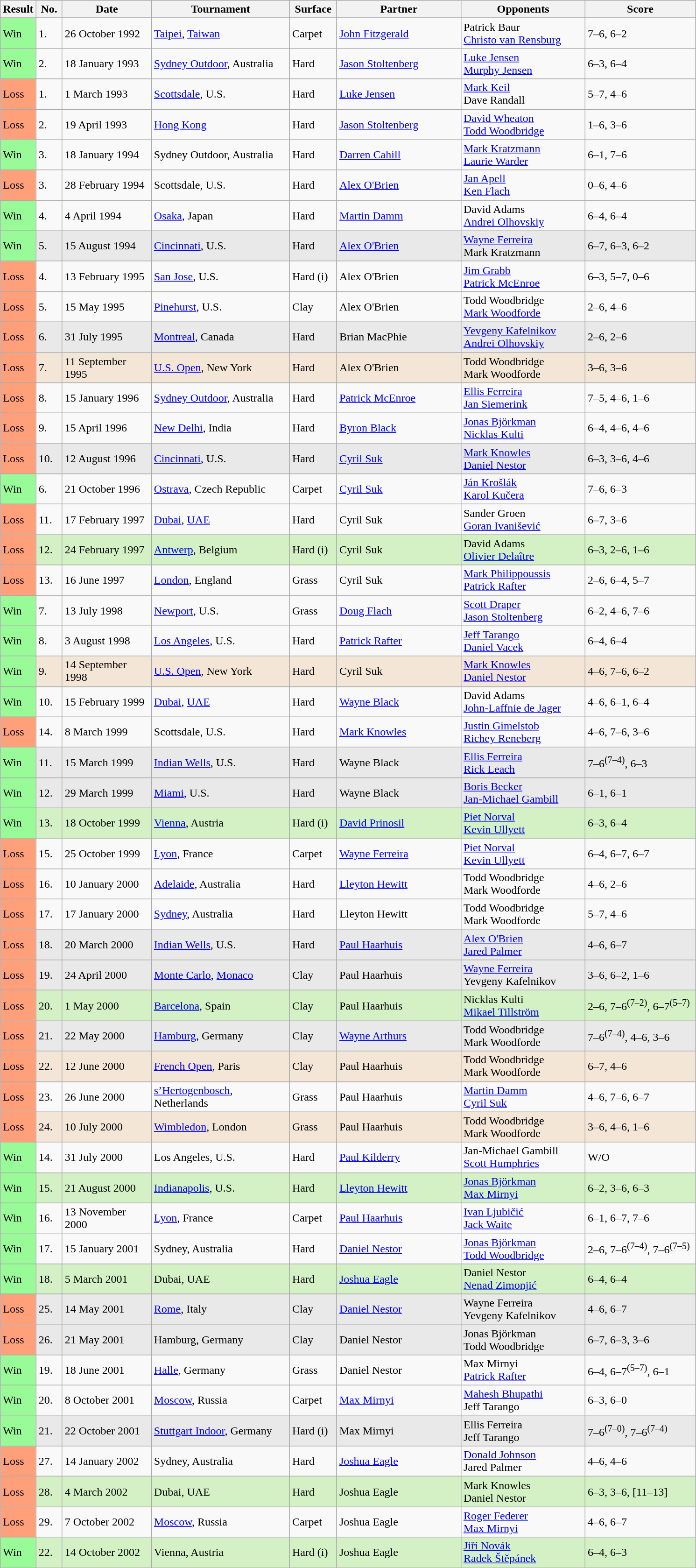<table class="sortable wikitable">
<tr>
<th style="width:40px">Result</th>
<th style="width:30px">No.</th>
<th style="width:120px">Date</th>
<th style="width:190px">Tournament</th>
<th style="width:60px">Surface</th>
<th style="width:170px">Partner</th>
<th style="width:170px">Opponents</th>
<th style="width:150px" class="unsortable">Score</th>
</tr>
<tr>
</tr>
<tr>
<td style="background:#98fb98;">Win</td>
<td>1.</td>
<td>26 October 1992</td>
<td><a href='#'>Taipei</a>, <a href='#'>Taiwan</a></td>
<td>Carpet</td>
<td> <a href='#'>John Fitzgerald</a></td>
<td> Patrick Baur <br>  <a href='#'>Christo van Rensburg</a></td>
<td>7–6, 6–2</td>
</tr>
<tr>
<td style="background:#98fb98;">Win</td>
<td>2.</td>
<td>18 January 1993</td>
<td><a href='#'>Sydney Outdoor</a>, Australia</td>
<td>Hard</td>
<td> <a href='#'>Jason Stoltenberg</a></td>
<td> <a href='#'>Luke Jensen</a> <br>  <a href='#'>Murphy Jensen</a></td>
<td>6–3, 6–4</td>
</tr>
<tr>
<td style="background:#ffa07a;">Loss</td>
<td>1.</td>
<td>1 March 1993</td>
<td><a href='#'>Scottsdale</a>, U.S.</td>
<td>Hard</td>
<td> <a href='#'>Luke Jensen</a></td>
<td> <a href='#'>Mark Keil</a> <br>  Dave Randall</td>
<td>5–7, 4–6</td>
</tr>
<tr>
<td style="background:#ffa07a;">Loss</td>
<td>2.</td>
<td>19 April 1993</td>
<td><a href='#'>Hong Kong</a></td>
<td>Hard</td>
<td> <a href='#'>Jason Stoltenberg</a></td>
<td> <a href='#'>David Wheaton</a> <br>  <a href='#'>Todd Woodbridge</a></td>
<td>1–6, 3–6</td>
</tr>
<tr>
<td style="background:#98fb98;">Win</td>
<td>3.</td>
<td>18 January 1994</td>
<td>Sydney Outdoor, Australia</td>
<td>Hard</td>
<td> <a href='#'>Darren Cahill</a></td>
<td> <a href='#'>Mark Kratzmann</a> <br>  <a href='#'>Laurie Warder</a></td>
<td>6–1, 7–6</td>
</tr>
<tr>
<td style="background:#ffa07a;">Loss</td>
<td>3.</td>
<td>28 February 1994</td>
<td>Scottsdale, U.S.</td>
<td>Hard</td>
<td> <a href='#'>Alex O'Brien</a></td>
<td> <a href='#'>Jan Apell</a> <br>  <a href='#'>Ken Flach</a></td>
<td>0–6, 4–6</td>
</tr>
<tr>
<td style="background:#98fb98;">Win</td>
<td>4.</td>
<td>4 April 1994</td>
<td><a href='#'>Osaka</a>, Japan</td>
<td>Hard</td>
<td> <a href='#'>Martin Damm</a></td>
<td> David Adams <br>  <a href='#'>Andrei Olhovskiy</a></td>
<td>6–4, 6–4</td>
</tr>
<tr bgcolor="#e9e9e9">
<td style="background:#98fb98;">Win</td>
<td>5.</td>
<td>15 August 1994</td>
<td><a href='#'>Cincinnati</a>, U.S.</td>
<td>Hard</td>
<td> <a href='#'>Alex O'Brien</a></td>
<td> <a href='#'>Wayne Ferreira</a> <br>  Mark Kratzmann</td>
<td>6–7, 6–3, 6–2</td>
</tr>
<tr>
<td style="background:#ffa07a;">Loss</td>
<td>4.</td>
<td>13 February 1995</td>
<td><a href='#'>San Jose</a>, U.S.</td>
<td>Hard (i)</td>
<td> Alex O'Brien</td>
<td> <a href='#'>Jim Grabb</a> <br>  <a href='#'>Patrick McEnroe</a></td>
<td>6–3, 5–7, 0–6</td>
</tr>
<tr>
<td style="background:#ffa07a;">Loss</td>
<td>5.</td>
<td>15 May 1995</td>
<td><a href='#'>Pinehurst</a>, U.S.</td>
<td>Clay</td>
<td> Alex O'Brien</td>
<td> Todd Woodbridge <br>  <a href='#'>Mark Woodforde</a></td>
<td>2–6, 4–6</td>
</tr>
<tr bgcolor="#e9e9e9">
<td style="background:#ffa07a;">Loss</td>
<td>6.</td>
<td>31 July 1995</td>
<td><a href='#'>Montreal</a>, Canada</td>
<td>Hard</td>
<td> Brian MacPhie</td>
<td> <a href='#'>Yevgeny Kafelnikov</a> <br>  <a href='#'>Andrei Olhovskiy</a></td>
<td>2–6, 2–6</td>
</tr>
<tr bgcolor="#f3e6d7">
<td style="background:#ffa07a;">Loss</td>
<td>7.</td>
<td>11 September 1995</td>
<td><a href='#'>U.S. Open</a>, New York</td>
<td>Hard</td>
<td> Alex O'Brien</td>
<td> Todd Woodbridge <br>  Mark Woodforde</td>
<td>3–6, 3–6</td>
</tr>
<tr>
<td style="background:#ffa07a;">Loss</td>
<td>8.</td>
<td>15 January 1996</td>
<td><a href='#'>Sydney Outdoor</a>, Australia</td>
<td>Hard</td>
<td> <a href='#'>Patrick McEnroe</a></td>
<td> <a href='#'>Ellis Ferreira</a> <br>  <a href='#'>Jan Siemerink</a></td>
<td>7–5, 4–6, 1–6</td>
</tr>
<tr>
<td style="background:#ffa07a;">Loss</td>
<td>9.</td>
<td>15 April 1996</td>
<td><a href='#'>New Delhi</a>, India</td>
<td>Hard</td>
<td> <a href='#'>Byron Black</a></td>
<td> <a href='#'>Jonas Björkman</a> <br>  <a href='#'>Nicklas Kulti</a></td>
<td>6–4, 4–6, 4–6</td>
</tr>
<tr bgcolor="#e9e9e9">
<td style="background:#ffa07a;">Loss</td>
<td>10.</td>
<td>12 August 1996</td>
<td><a href='#'>Cincinnati</a>, U.S.</td>
<td>Hard</td>
<td> <a href='#'>Cyril Suk</a></td>
<td> <a href='#'>Mark Knowles</a> <br>  <a href='#'>Daniel Nestor</a></td>
<td>6–3, 3–6, 4–6</td>
</tr>
<tr>
<td style="background:#98fb98;">Win</td>
<td>6.</td>
<td>21 October 1996</td>
<td><a href='#'>Ostrava</a>, Czech Republic</td>
<td>Carpet</td>
<td> <a href='#'>Cyril Suk</a></td>
<td> <a href='#'>Ján Krošlák</a> <br>  <a href='#'>Karol Kučera</a></td>
<td>7–6, 6–3</td>
</tr>
<tr>
<td style="background:#ffa07a;">Loss</td>
<td>11.</td>
<td>17 February 1997</td>
<td><a href='#'>Dubai</a>, <a href='#'>UAE</a></td>
<td>Hard</td>
<td> Cyril Suk</td>
<td> Sander Groen <br>  <a href='#'>Goran Ivanišević</a></td>
<td>6–7, 3–6</td>
</tr>
<tr bgcolor="#d4f1c5">
<td style="background:#ffa07a;">Loss</td>
<td>12.</td>
<td>24 February 1997</td>
<td><a href='#'>Antwerp</a>, Belgium</td>
<td>Hard (i)</td>
<td> Cyril Suk</td>
<td> David Adams <br>  <a href='#'>Olivier Delaître</a></td>
<td>6–3, 2–6, 1–6</td>
</tr>
<tr>
<td style="background:#ffa07a;">Loss</td>
<td>13.</td>
<td>16 June 1997</td>
<td><a href='#'>London</a>, England</td>
<td>Grass</td>
<td> Cyril Suk</td>
<td> <a href='#'>Mark Philippoussis</a> <br>  <a href='#'>Patrick Rafter</a></td>
<td>2–6, 6–4, 5–7</td>
</tr>
<tr>
<td style="background:#98fb98;">Win</td>
<td>7.</td>
<td>13 July 1998</td>
<td><a href='#'>Newport</a>, U.S.</td>
<td>Grass</td>
<td> <a href='#'>Doug Flach</a></td>
<td> <a href='#'>Scott Draper</a> <br>  <a href='#'>Jason Stoltenberg</a></td>
<td>6–2, 4–6, 7–6</td>
</tr>
<tr>
<td style="background:#98fb98;">Win</td>
<td>8.</td>
<td>3 August 1998</td>
<td><a href='#'>Los Angeles</a>, U.S.</td>
<td>Hard</td>
<td> <a href='#'>Patrick Rafter</a></td>
<td> <a href='#'>Jeff Tarango</a> <br>  <a href='#'>Daniel Vacek</a></td>
<td>6–4, 6–4</td>
</tr>
<tr bgcolor="#f3e6d7">
<td style="background:#98fb98;">Win</td>
<td>9.</td>
<td>14 September 1998</td>
<td><a href='#'>U.S. Open</a>, New York</td>
<td>Hard</td>
<td> Cyril Suk</td>
<td> <a href='#'>Mark Knowles</a> <br>  <a href='#'>Daniel Nestor</a></td>
<td>4–6, 7–6, 6–2</td>
</tr>
<tr>
<td style="background:#98fb98;">Win</td>
<td>10.</td>
<td>15 February 1999</td>
<td><a href='#'>Dubai</a>, <a href='#'>UAE</a></td>
<td>Hard</td>
<td> <a href='#'>Wayne Black</a></td>
<td> David Adams <br>  <a href='#'>John-Laffnie de Jager</a></td>
<td>4–6, 6–1, 6–4</td>
</tr>
<tr>
<td style="background:#ffa07a;">Loss</td>
<td>14.</td>
<td>8 March 1999</td>
<td>Scottsdale, U.S.</td>
<td>Hard</td>
<td> <a href='#'>Mark Knowles</a></td>
<td> <a href='#'>Justin Gimelstob</a> <br>  <a href='#'>Richey Reneberg</a></td>
<td>4–6, 7–6, 3–6</td>
</tr>
<tr bgcolor="#e9e9e9">
<td style="background:#98fb98;">Win</td>
<td>11.</td>
<td>15 March 1999</td>
<td><a href='#'>Indian Wells</a>, U.S.</td>
<td>Hard</td>
<td> Wayne Black</td>
<td> <a href='#'>Ellis Ferreira</a> <br>  <a href='#'>Rick Leach</a></td>
<td>7–6<sup>(7–4)</sup>, 6–3</td>
</tr>
<tr bgcolor="#e9e9e9">
<td style="background:#98fb98;">Win</td>
<td>12.</td>
<td>29 March 1999</td>
<td><a href='#'>Miami</a>, U.S.</td>
<td>Hard</td>
<td> Wayne Black</td>
<td> <a href='#'>Boris Becker</a> <br>  <a href='#'>Jan-Michael Gambill</a></td>
<td>6–1, 6–1</td>
</tr>
<tr bgcolor="#d4f1c5">
<td style="background:#98fb98;">Win</td>
<td>13.</td>
<td>18 October 1999</td>
<td><a href='#'>Vienna</a>, Austria</td>
<td>Hard (i)</td>
<td> <a href='#'>David Prinosil</a></td>
<td> <a href='#'>Piet Norval</a> <br>  <a href='#'>Kevin Ullyett</a></td>
<td>6–3, 6–4</td>
</tr>
<tr>
<td style="background:#ffa07a;">Loss</td>
<td>15.</td>
<td>25 October 1999</td>
<td><a href='#'>Lyon</a>, France</td>
<td>Carpet</td>
<td> <a href='#'>Wayne Ferreira</a></td>
<td> <a href='#'>Piet Norval</a> <br>  <a href='#'>Kevin Ullyett</a></td>
<td>6–4, 6–7, 6–7</td>
</tr>
<tr>
<td style="background:#ffa07a;">Loss</td>
<td>16.</td>
<td>10 January 2000</td>
<td><a href='#'>Adelaide</a>, Australia</td>
<td>Hard</td>
<td> <a href='#'>Lleyton Hewitt</a></td>
<td> Todd Woodbridge <br>  Mark Woodforde</td>
<td>4–6, 2–6</td>
</tr>
<tr>
<td style="background:#ffa07a;">Loss</td>
<td>17.</td>
<td>17 January 2000</td>
<td><a href='#'>Sydney</a>, Australia</td>
<td>Hard</td>
<td> Lleyton Hewitt</td>
<td> Todd Woodbridge <br>  Mark Woodforde</td>
<td>5–7, 4–6</td>
</tr>
<tr bgcolor="#e9e9e9">
<td style="background:#ffa07a;">Loss</td>
<td>18.</td>
<td>20 March 2000</td>
<td><a href='#'>Indian Wells</a>, U.S.</td>
<td>Hard</td>
<td> <a href='#'>Paul Haarhuis</a></td>
<td> <a href='#'>Alex O'Brien</a> <br>  <a href='#'>Jared Palmer</a></td>
<td>4–6, 6–7</td>
</tr>
<tr bgcolor="#e9e9e9">
<td style="background:#ffa07a;">Loss</td>
<td>19.</td>
<td>24 April 2000</td>
<td><a href='#'>Monte Carlo</a>, <a href='#'>Monaco</a></td>
<td>Clay</td>
<td> Paul Haarhuis</td>
<td> <a href='#'>Wayne Ferreira</a> <br>  Yevgeny Kafelnikov</td>
<td>3–6, 6–2, 1–6</td>
</tr>
<tr bgcolor="#d4f1c5">
<td style="background:#ffa07a;">Loss</td>
<td>20.</td>
<td>1 May 2000</td>
<td><a href='#'>Barcelona</a>, Spain</td>
<td>Clay</td>
<td> Paul Haarhuis</td>
<td> Nicklas Kulti <br>  <a href='#'>Mikael Tillström</a></td>
<td>2–6, 7–6<sup>(7–2)</sup>, 6–7<sup>(5–7)</sup></td>
</tr>
<tr bgcolor="#e9e9e9">
<td style="background:#ffa07a;">Loss</td>
<td>21.</td>
<td>22 May 2000</td>
<td><a href='#'>Hamburg</a>, Germany</td>
<td>Clay</td>
<td> <a href='#'>Wayne Arthurs</a></td>
<td> Todd Woodbridge <br>  Mark Woodforde</td>
<td>7–6<sup>(7–4)</sup>, 4–6, 3–6</td>
</tr>
<tr bgcolor="#f3e6d7">
<td style="background:#ffa07a;">Loss</td>
<td>22.</td>
<td>12 June 2000</td>
<td><a href='#'>French Open</a>, Paris</td>
<td>Clay</td>
<td> Paul Haarhuis</td>
<td> Todd Woodbridge <br>  Mark Woodforde</td>
<td>6–7, 4–6</td>
</tr>
<tr>
<td style="background:#ffa07a;">Loss</td>
<td>23.</td>
<td>26 June 2000</td>
<td><a href='#'>s’Hertogenbosch</a>, Netherlands</td>
<td>Grass</td>
<td> Paul Haarhuis</td>
<td> <a href='#'>Martin Damm</a> <br>  <a href='#'>Cyril Suk</a></td>
<td>4–6, 7–6, 6–7</td>
</tr>
<tr bgcolor="#f3e6d7">
<td style="background:#ffa07a;">Loss</td>
<td>24.</td>
<td>10 July 2000</td>
<td><a href='#'>Wimbledon</a>, London</td>
<td>Grass</td>
<td> Paul Haarhuis</td>
<td> Todd Woodbridge <br>  Mark Woodforde</td>
<td>3–6, 4–6, 1–6</td>
</tr>
<tr>
<td style="background:#98fb98;">Win</td>
<td>14.</td>
<td>31 July 2000</td>
<td>Los Angeles, U.S.</td>
<td>Hard</td>
<td> <a href='#'>Paul Kilderry</a></td>
<td> Jan-Michael Gambill <br>  <a href='#'>Scott Humphries</a></td>
<td>W/O</td>
</tr>
<tr bgcolor="#d4f1c5">
<td style="background:#98fb98;">Win</td>
<td>15.</td>
<td>21 August 2000</td>
<td><a href='#'>Indianapolis</a>, U.S.</td>
<td>Hard</td>
<td> <a href='#'>Lleyton Hewitt</a></td>
<td> <a href='#'>Jonas Björkman</a> <br>  <a href='#'>Max Mirnyi</a></td>
<td>6–2, 3–6, 6–3</td>
</tr>
<tr>
<td style="background:#98fb98;">Win</td>
<td>16.</td>
<td>13 November 2000</td>
<td><a href='#'>Lyon</a>, France</td>
<td>Carpet</td>
<td> <a href='#'>Paul Haarhuis</a></td>
<td> <a href='#'>Ivan Ljubičić</a> <br>  <a href='#'>Jack Waite</a></td>
<td>6–1, 6–7, 7–6</td>
</tr>
<tr>
<td style="background:#98fb98;">Win</td>
<td>17.</td>
<td>15 January 2001</td>
<td>Sydney, Australia</td>
<td>Hard</td>
<td> <a href='#'>Daniel Nestor</a></td>
<td> <a href='#'>Jonas Björkman</a> <br>  <a href='#'>Todd Woodbridge</a></td>
<td>2–6, 7–6<sup>(7–4)</sup>, 7–6<sup>(7–5)</sup></td>
</tr>
<tr bgcolor="#d4f1c5">
<td style="background:#98fb98;">Win</td>
<td>18.</td>
<td>5 March 2001</td>
<td>Dubai, UAE</td>
<td>Hard</td>
<td> <a href='#'>Joshua Eagle</a></td>
<td> Daniel Nestor <br>  <a href='#'>Nenad Zimonjić</a></td>
<td>6–4, 6–4</td>
</tr>
<tr>
</tr>
<tr bgcolor="#e9e9e9">
<td style="background:#ffa07a;">Loss</td>
<td>25.</td>
<td>14 May 2001</td>
<td><a href='#'>Rome</a>, Italy</td>
<td>Clay</td>
<td> <a href='#'>Daniel Nestor</a></td>
<td> Wayne Ferreira <br>  Yevgeny Kafelnikov</td>
<td>4–6, 6–7</td>
</tr>
<tr bgcolor="#e9e9e9">
<td style="background:#ffa07a;">Loss</td>
<td>26.</td>
<td>21 May 2001</td>
<td>Hamburg, Germany</td>
<td>Clay</td>
<td> Daniel Nestor</td>
<td> Jonas Björkman <br>  Todd Woodbridge</td>
<td>6–7, 6–3, 3–6</td>
</tr>
<tr>
<td style="background:#98fb98;">Win</td>
<td>19.</td>
<td>18 June 2001</td>
<td><a href='#'>Halle</a>, Germany</td>
<td>Grass</td>
<td> Daniel Nestor</td>
<td> Max Mirnyi <br>  <a href='#'>Patrick Rafter</a></td>
<td>6–4, 6–7<sup>(5–7)</sup>, 6–1</td>
</tr>
<tr>
<td style="background:#98fb98;">Win</td>
<td>20.</td>
<td>8 October 2001</td>
<td><a href='#'>Moscow</a>, Russia</td>
<td>Carpet</td>
<td> <a href='#'>Max Mirnyi</a></td>
<td> <a href='#'>Mahesh Bhupathi</a> <br>  Jeff Tarango</td>
<td>6–3, 6–0</td>
</tr>
<tr bgcolor="#e9e9e9">
<td style="background:#98fb98;">Win</td>
<td>21.</td>
<td>22 October 2001</td>
<td><a href='#'>Stuttgart Indoor</a>, Germany</td>
<td>Hard (i)</td>
<td> Max Mirnyi</td>
<td> Ellis Ferreira <br>  Jeff Tarango</td>
<td>7–6<sup>(7–0)</sup>, 7–6<sup>(7–4)</sup></td>
</tr>
<tr>
<td style="background:#ffa07a;">Loss</td>
<td>27.</td>
<td>14 January 2002</td>
<td>Sydney, Australia</td>
<td>Hard</td>
<td> <a href='#'>Joshua Eagle</a></td>
<td> <a href='#'>Donald Johnson</a> <br>  Jared Palmer</td>
<td>4–6, 4–6</td>
</tr>
<tr bgcolor="#d4f1c5">
<td style="background:#ffa07a;">Loss</td>
<td>28.</td>
<td>4 March 2002</td>
<td>Dubai, UAE</td>
<td>Hard</td>
<td> Joshua Eagle</td>
<td> Mark Knowles <br>  Daniel Nestor</td>
<td>6–3, 3–6, [11–13]</td>
</tr>
<tr>
<td style="background:#ffa07a;">Loss</td>
<td>29.</td>
<td>7 October 2002</td>
<td><a href='#'>Moscow</a>, Russia</td>
<td>Carpet</td>
<td> Joshua Eagle</td>
<td> <a href='#'>Roger Federer</a> <br>  <a href='#'>Max Mirnyi</a></td>
<td>4–6, 6–7</td>
</tr>
<tr bgcolor="#d4f1c5">
<td style="background:#98fb98;">Win</td>
<td>22.</td>
<td>14 October 2002</td>
<td>Vienna, Austria</td>
<td>Hard (i)</td>
<td> Joshua Eagle</td>
<td> <a href='#'>Jiří Novák</a> <br>  <a href='#'>Radek Štěpánek</a></td>
<td>6–4, 6–3</td>
</tr>
</table>
